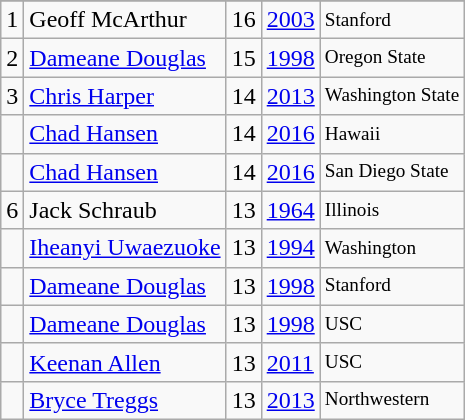<table class="wikitable">
<tr>
</tr>
<tr>
<td>1</td>
<td>Geoff McArthur</td>
<td>16</td>
<td><a href='#'>2003</a></td>
<td style="font-size:80%;">Stanford</td>
</tr>
<tr>
<td>2</td>
<td><a href='#'>Dameane Douglas</a></td>
<td>15</td>
<td><a href='#'>1998</a></td>
<td style="font-size:80%;">Oregon State</td>
</tr>
<tr>
<td>3</td>
<td><a href='#'>Chris Harper</a></td>
<td>14</td>
<td><a href='#'>2013</a></td>
<td style="font-size:80%;">Washington State</td>
</tr>
<tr>
<td></td>
<td><a href='#'>Chad Hansen</a></td>
<td>14</td>
<td><a href='#'>2016</a></td>
<td style="font-size:80%;">Hawaii</td>
</tr>
<tr>
<td></td>
<td><a href='#'>Chad Hansen</a></td>
<td>14</td>
<td><a href='#'>2016</a></td>
<td style="font-size:80%;">San Diego State</td>
</tr>
<tr>
<td>6</td>
<td>Jack Schraub</td>
<td>13</td>
<td><a href='#'>1964</a></td>
<td style="font-size:80%;">Illinois</td>
</tr>
<tr>
<td></td>
<td><a href='#'>Iheanyi Uwaezuoke</a></td>
<td>13</td>
<td><a href='#'>1994</a></td>
<td style="font-size:80%;">Washington</td>
</tr>
<tr>
<td></td>
<td><a href='#'>Dameane Douglas</a></td>
<td>13</td>
<td><a href='#'>1998</a></td>
<td style="font-size:80%;">Stanford</td>
</tr>
<tr>
<td></td>
<td><a href='#'>Dameane Douglas</a></td>
<td>13</td>
<td><a href='#'>1998</a></td>
<td style="font-size:80%;">USC</td>
</tr>
<tr>
<td></td>
<td><a href='#'>Keenan Allen</a></td>
<td>13</td>
<td><a href='#'>2011</a></td>
<td style="font-size:80%;">USC</td>
</tr>
<tr>
<td></td>
<td><a href='#'>Bryce Treggs</a></td>
<td>13</td>
<td><a href='#'>2013</a></td>
<td style="font-size:80%;">Northwestern</td>
</tr>
</table>
